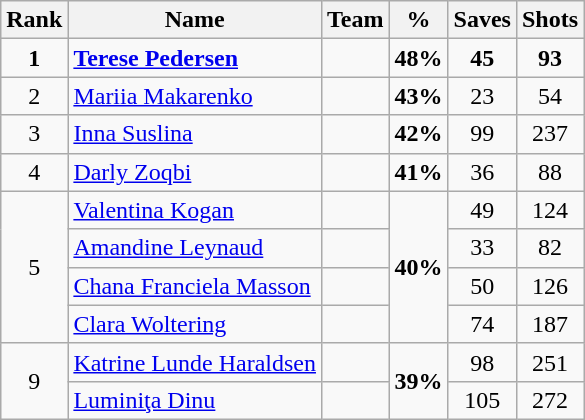<table class="wikitable" style="text-align: center;">
<tr>
<th>Rank</th>
<th>Name</th>
<th>Team</th>
<th>%</th>
<th>Saves</th>
<th>Shots</th>
</tr>
<tr>
<td><strong>1</strong></td>
<td align="left"><strong><a href='#'>Terese Pedersen</a></strong></td>
<td align="left"><strong></strong></td>
<td><strong>48%</strong></td>
<td><strong>45</strong></td>
<td><strong>93</strong></td>
</tr>
<tr>
<td>2</td>
<td align="left"><a href='#'>Mariia Makarenko</a></td>
<td align="left"></td>
<td><strong>43%</strong></td>
<td>23</td>
<td>54</td>
</tr>
<tr>
<td>3</td>
<td align="left"><a href='#'>Inna Suslina</a></td>
<td align="left"></td>
<td><strong>42%</strong></td>
<td>99</td>
<td>237</td>
</tr>
<tr>
<td>4</td>
<td align="left"><a href='#'>Darly Zoqbi</a></td>
<td align="left"></td>
<td><strong>41%</strong></td>
<td>36</td>
<td>88</td>
</tr>
<tr>
<td rowspan="4">5</td>
<td align="left"><a href='#'>Valentina Kogan</a></td>
<td align="left"></td>
<td rowspan="4"><strong>40%</strong></td>
<td>49</td>
<td>124</td>
</tr>
<tr>
<td align="left"><a href='#'>Amandine Leynaud</a></td>
<td align="left"></td>
<td>33</td>
<td>82</td>
</tr>
<tr>
<td align="left"><a href='#'>Chana Franciela Masson</a></td>
<td align="left"></td>
<td>50</td>
<td>126</td>
</tr>
<tr>
<td align="left"><a href='#'>Clara Woltering</a></td>
<td align="left"></td>
<td>74</td>
<td>187</td>
</tr>
<tr>
<td rowspan="2">9</td>
<td align="left"><a href='#'>Katrine Lunde Haraldsen</a></td>
<td align="left"></td>
<td rowspan="2"><strong>39%</strong></td>
<td>98</td>
<td>251</td>
</tr>
<tr>
<td align="left"><a href='#'>Luminiţa Dinu</a></td>
<td align="left"></td>
<td>105</td>
<td>272</td>
</tr>
</table>
